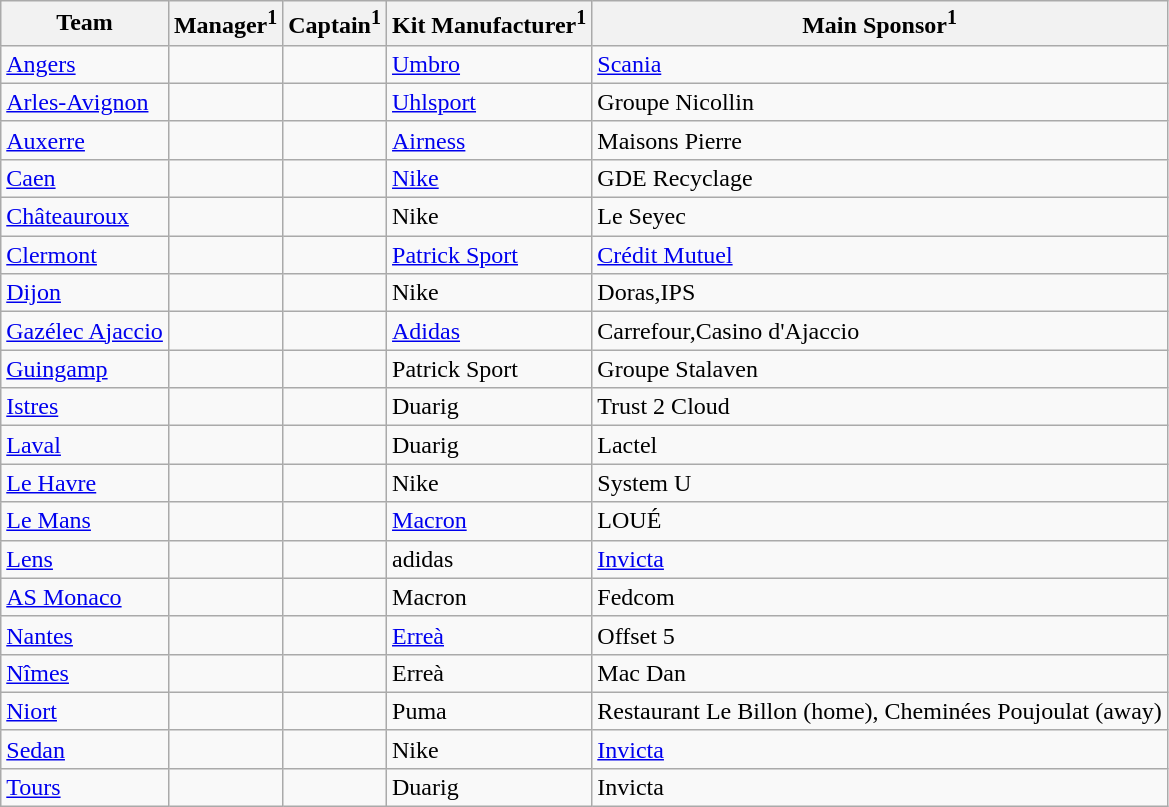<table class="wikitable sortable" style="text-align: left;">
<tr>
<th>Team</th>
<th>Manager<sup>1</sup></th>
<th>Captain<sup>1</sup></th>
<th>Kit Manufacturer<sup>1</sup></th>
<th>Main Sponsor<sup>1</sup></th>
</tr>
<tr>
<td><a href='#'>Angers</a></td>
<td></td>
<td></td>
<td><a href='#'>Umbro</a></td>
<td><a href='#'>Scania</a></td>
</tr>
<tr>
<td><a href='#'>Arles-Avignon</a></td>
<td></td>
<td></td>
<td><a href='#'>Uhlsport</a></td>
<td>Groupe Nicollin</td>
</tr>
<tr>
<td><a href='#'>Auxerre</a></td>
<td></td>
<td></td>
<td><a href='#'>Airness</a></td>
<td>Maisons Pierre</td>
</tr>
<tr>
<td><a href='#'>Caen</a></td>
<td></td>
<td></td>
<td><a href='#'>Nike</a></td>
<td>GDE Recyclage</td>
</tr>
<tr>
<td><a href='#'>Châteauroux</a></td>
<td></td>
<td></td>
<td>Nike</td>
<td>Le Seyec</td>
</tr>
<tr>
<td><a href='#'>Clermont</a></td>
<td></td>
<td></td>
<td><a href='#'>Patrick Sport</a></td>
<td><a href='#'>Crédit Mutuel</a></td>
</tr>
<tr>
<td><a href='#'>Dijon</a></td>
<td></td>
<td></td>
<td>Nike</td>
<td>Doras,IPS</td>
</tr>
<tr>
<td><a href='#'>Gazélec Ajaccio</a></td>
<td></td>
<td></td>
<td><a href='#'>Adidas</a></td>
<td>Carrefour,Casino d'Ajaccio</td>
</tr>
<tr>
<td><a href='#'>Guingamp</a></td>
<td></td>
<td></td>
<td>Patrick Sport</td>
<td>Groupe Stalaven</td>
</tr>
<tr>
<td><a href='#'>Istres</a></td>
<td></td>
<td></td>
<td>Duarig</td>
<td>Trust 2 Cloud</td>
</tr>
<tr>
<td><a href='#'>Laval</a></td>
<td></td>
<td></td>
<td>Duarig</td>
<td>Lactel</td>
</tr>
<tr>
<td><a href='#'>Le Havre</a></td>
<td></td>
<td></td>
<td>Nike</td>
<td>System U</td>
</tr>
<tr>
<td><a href='#'>Le Mans</a></td>
<td></td>
<td></td>
<td><a href='#'>Macron</a></td>
<td>LOUÉ</td>
</tr>
<tr>
<td><a href='#'>Lens</a></td>
<td></td>
<td></td>
<td>adidas</td>
<td><a href='#'>Invicta</a></td>
</tr>
<tr>
<td><a href='#'>AS Monaco</a></td>
<td></td>
<td></td>
<td>Macron</td>
<td>Fedcom</td>
</tr>
<tr>
<td><a href='#'>Nantes</a></td>
<td></td>
<td></td>
<td><a href='#'>Erreà</a></td>
<td>Offset 5</td>
</tr>
<tr>
<td><a href='#'>Nîmes</a></td>
<td></td>
<td></td>
<td>Erreà</td>
<td>Mac Dan</td>
</tr>
<tr>
<td><a href='#'>Niort</a></td>
<td></td>
<td></td>
<td>Puma</td>
<td>Restaurant Le Billon (home), Cheminées Poujoulat (away)</td>
</tr>
<tr>
<td><a href='#'>Sedan</a></td>
<td></td>
<td></td>
<td>Nike</td>
<td><a href='#'>Invicta</a></td>
</tr>
<tr>
<td><a href='#'>Tours</a></td>
<td></td>
<td></td>
<td>Duarig</td>
<td>Invicta</td>
</tr>
</table>
